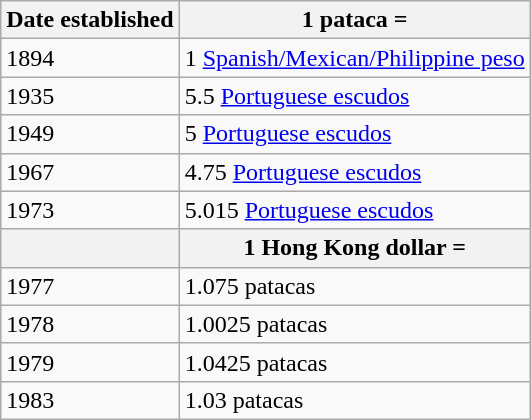<table class="wikitable">
<tr>
<th>Date established</th>
<th>1 pataca =</th>
</tr>
<tr>
<td>1894</td>
<td>1 <a href='#'>Spanish/Mexican/Philippine peso</a></td>
</tr>
<tr>
<td>1935</td>
<td>5.5 <a href='#'>Portuguese escudos</a></td>
</tr>
<tr>
<td>1949</td>
<td>5 <a href='#'>Portuguese escudos</a></td>
</tr>
<tr>
<td>1967</td>
<td>4.75 <a href='#'>Portuguese escudos</a></td>
</tr>
<tr>
<td>1973</td>
<td>5.015 <a href='#'>Portuguese escudos</a></td>
</tr>
<tr>
<th></th>
<th>1 Hong Kong dollar =</th>
</tr>
<tr>
<td>1977</td>
<td>1.075 patacas</td>
</tr>
<tr>
<td>1978</td>
<td>1.0025 patacas</td>
</tr>
<tr>
<td>1979</td>
<td>1.0425 patacas</td>
</tr>
<tr>
<td>1983</td>
<td>1.03 patacas</td>
</tr>
</table>
